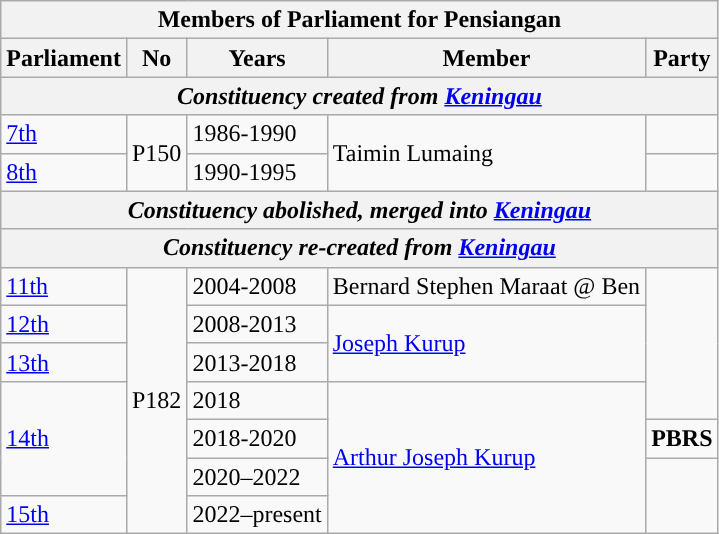<table class=wikitable>
<tr>
<th colspan="5">Members of Parliament for Pensiangan</th>
</tr>
<tr>
<th>Parliament</th>
<th>No</th>
<th>Years</th>
<th>Member</th>
<th>Party</th>
</tr>
<tr>
<th colspan="5" align="center"><em>Constituency created from <a href='#'>Keningau</a></em></th>
</tr>
<tr>
<td><a href='#'>7th</a></td>
<td rowspan="2">P150</td>
<td>1986-1990</td>
<td rowspan=2>Taimin Lumaing</td>
<td></td>
</tr>
<tr>
<td><a href='#'>8th</a></td>
<td>1990-1995</td>
<td bgcolor=></td>
</tr>
<tr>
<th colspan="5" align="center"><em>Constituency abolished, merged into <a href='#'>Keningau</a></em></th>
</tr>
<tr>
<th colspan="5" align="center"><em>Constituency re-created from <a href='#'>Keningau</a></em></th>
</tr>
<tr>
<td><a href='#'>11th</a></td>
<td rowspan="7">P182</td>
<td>2004-2008</td>
<td>Bernard Stephen Maraat @ Ben</td>
<td rowspan=4></td>
</tr>
<tr>
<td><a href='#'>12th</a></td>
<td>2008-2013</td>
<td rowspan=2><a href='#'>Joseph Kurup</a></td>
</tr>
<tr>
<td><a href='#'>13th</a></td>
<td>2013-2018</td>
</tr>
<tr>
<td rowspan="3"><a href='#'>14th</a></td>
<td>2018</td>
<td rowspan="4"><a href='#'>Arthur Joseph Kurup</a></td>
</tr>
<tr>
<td>2018-2020</td>
<td><strong>PBRS</strong></td>
</tr>
<tr>
<td>2020–2022</td>
<td rowspan="2"></td>
</tr>
<tr>
<td><a href='#'>15th</a></td>
<td>2022–present</td>
</tr>
</table>
